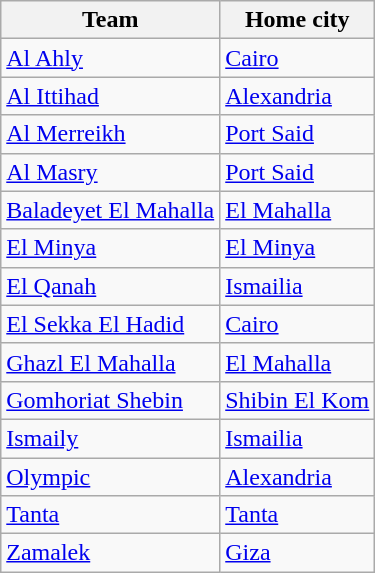<table class="wikitable sortable" style="text-align: left;">
<tr>
<th>Team</th>
<th>Home city</th>
</tr>
<tr>
<td><a href='#'>Al Ahly</a></td>
<td><a href='#'>Cairo</a></td>
</tr>
<tr>
<td><a href='#'>Al Ittihad</a></td>
<td><a href='#'>Alexandria</a></td>
</tr>
<tr>
<td><a href='#'>Al Merreikh</a></td>
<td><a href='#'>Port Said</a></td>
</tr>
<tr>
<td><a href='#'>Al Masry</a></td>
<td><a href='#'>Port Said</a></td>
</tr>
<tr>
<td><a href='#'>Baladeyet El Mahalla</a></td>
<td><a href='#'>El Mahalla</a></td>
</tr>
<tr>
<td><a href='#'>El Minya</a></td>
<td><a href='#'>El Minya</a></td>
</tr>
<tr>
<td><a href='#'>El Qanah</a></td>
<td><a href='#'>Ismailia</a></td>
</tr>
<tr>
<td><a href='#'>El Sekka El Hadid</a></td>
<td><a href='#'>Cairo</a></td>
</tr>
<tr>
<td><a href='#'>Ghazl El Mahalla</a></td>
<td><a href='#'>El Mahalla</a></td>
</tr>
<tr>
<td><a href='#'>Gomhoriat Shebin</a></td>
<td><a href='#'>Shibin El Kom</a></td>
</tr>
<tr>
<td><a href='#'>Ismaily</a></td>
<td><a href='#'>Ismailia</a></td>
</tr>
<tr>
<td><a href='#'>Olympic</a></td>
<td><a href='#'>Alexandria</a></td>
</tr>
<tr>
<td><a href='#'>Tanta</a></td>
<td><a href='#'>Tanta</a></td>
</tr>
<tr>
<td><a href='#'>Zamalek</a></td>
<td><a href='#'>Giza</a></td>
</tr>
</table>
